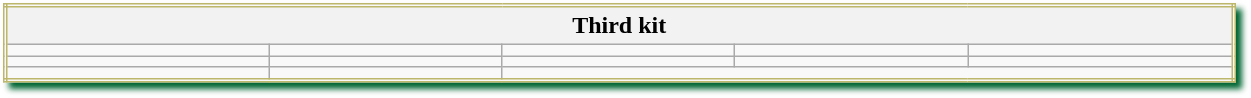<table class="wikitable mw-collapsible mw-collapsed" style="width:65%; border:double #bdb76b; box-shadow: 4px 4px 4px #006633;">
<tr>
<th colspan=5>Third kit</th>
</tr>
<tr>
<td></td>
<td></td>
<td></td>
<td></td>
<td></td>
</tr>
<tr>
<td></td>
<td></td>
<td></td>
<td></td>
<td></td>
</tr>
<tr>
<td></td>
<td></td>
</tr>
</table>
